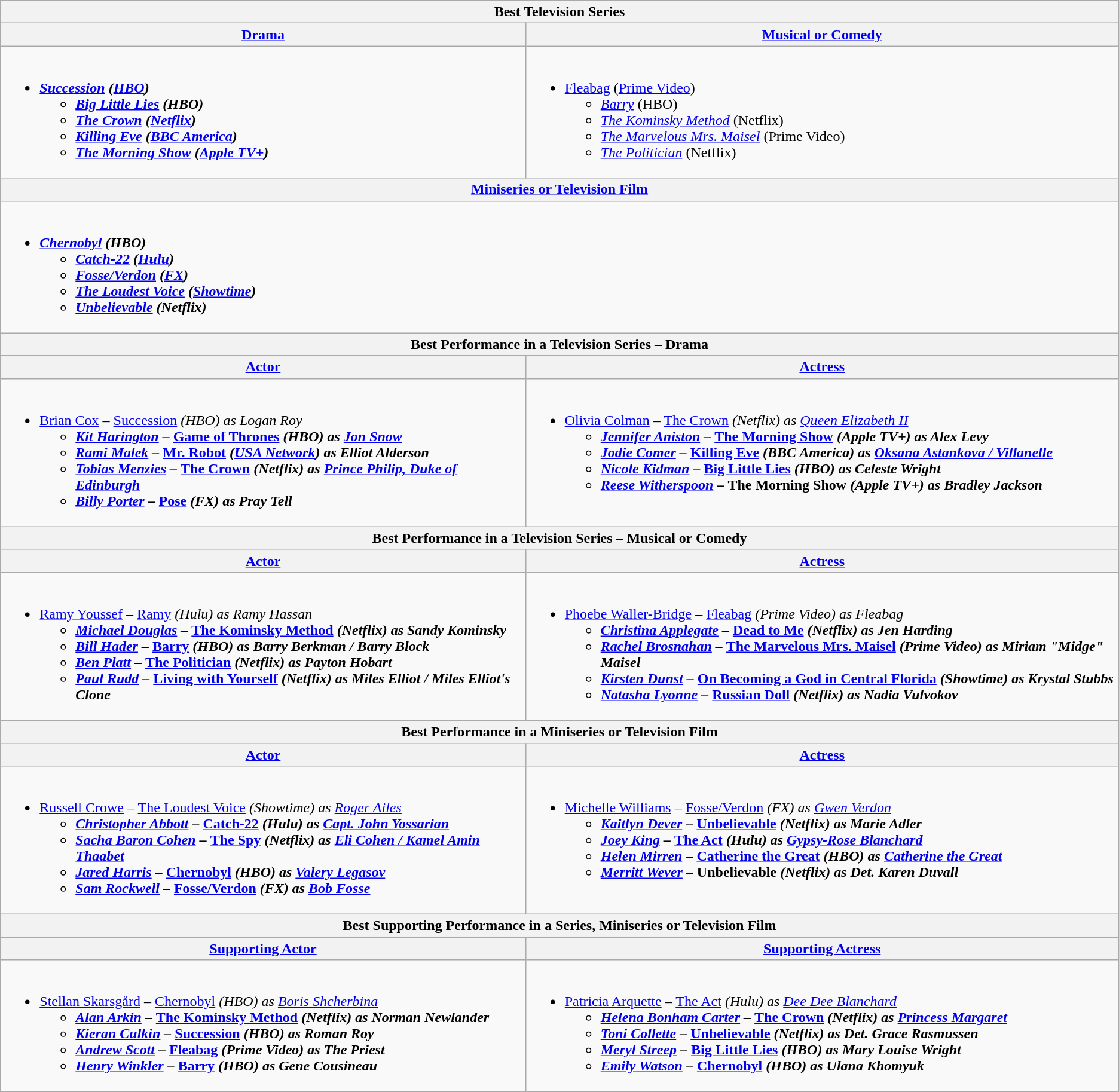<table class=wikitable style="width=100%">
<tr>
<th colspan=2>Best Television Series</th>
</tr>
<tr>
<th style="width=50%"><a href='#'>Drama</a></th>
<th style="width=50%"><a href='#'>Musical or Comedy</a></th>
</tr>
<tr>
<td valign="top"><br><ul><li><strong><em><a href='#'>Succession</a><em> (<a href='#'>HBO</a>)<strong><ul><li></em><a href='#'>Big Little Lies</a><em> (HBO)</li><li></em><a href='#'>The Crown</a><em> (<a href='#'>Netflix</a>)</li><li></em><a href='#'>Killing Eve</a><em> (<a href='#'>BBC America</a>)</li><li></em><a href='#'>The Morning Show</a><em> (<a href='#'>Apple TV+</a>)</li></ul></li></ul></td>
<td valign="top"><br><ul><li></em></strong><a href='#'>Fleabag</a></em> (<a href='#'>Prime Video</a>)</strong><ul><li><em><a href='#'>Barry</a></em> (HBO)</li><li><em><a href='#'>The Kominsky Method</a></em> (Netflix)</li><li><em><a href='#'>The Marvelous Mrs. Maisel</a></em> (Prime Video)</li><li><em><a href='#'>The Politician</a></em> (Netflix)</li></ul></li></ul></td>
</tr>
<tr>
<th colspan=2><a href='#'>Miniseries or Television Film</a></th>
</tr>
<tr>
<td colspan=2 style="vertical-align:top;"><br><ul><li><strong><em><a href='#'>Chernobyl</a><em> (HBO)<strong><ul><li></em><a href='#'>Catch-22</a><em> (<a href='#'>Hulu</a>)</li><li></em><a href='#'>Fosse/Verdon</a><em> (<a href='#'>FX</a>)</li><li></em><a href='#'>The Loudest Voice</a><em> (<a href='#'>Showtime</a>)</li><li></em><a href='#'>Unbelievable</a><em> (Netflix)</li></ul></li></ul></td>
</tr>
<tr>
<th colspan=2>Best Performance in a Television Series – Drama</th>
</tr>
<tr>
<th><a href='#'>Actor</a></th>
<th><a href='#'>Actress</a></th>
</tr>
<tr>
<td valign="top"><br><ul><li></strong><a href='#'>Brian Cox</a> – </em><a href='#'>Succession</a><em> (HBO) as Logan Roy<strong><ul><li><a href='#'>Kit Harington</a> – </em><a href='#'>Game of Thrones</a><em> (HBO) as <a href='#'>Jon Snow</a></li><li><a href='#'>Rami Malek</a> – </em><a href='#'>Mr. Robot</a><em> (<a href='#'>USA Network</a>) as Elliot Alderson</li><li><a href='#'>Tobias Menzies</a> – </em><a href='#'>The Crown</a><em> (Netflix) as <a href='#'>Prince Philip, Duke of Edinburgh</a></li><li><a href='#'>Billy Porter</a> – </em><a href='#'>Pose</a><em> (FX) as Pray Tell</li></ul></li></ul></td>
<td valign="top"><br><ul><li></strong><a href='#'>Olivia Colman</a> – </em><a href='#'>The Crown</a><em> (Netflix) as <a href='#'>Queen Elizabeth II</a><strong><ul><li><a href='#'>Jennifer Aniston</a> – </em><a href='#'>The Morning Show</a><em> (Apple TV+) as Alex Levy</li><li><a href='#'>Jodie Comer</a> – </em><a href='#'>Killing Eve</a><em> (BBC America) as <a href='#'>Oksana Astankova / Villanelle</a></li><li><a href='#'>Nicole Kidman</a> – </em><a href='#'>Big Little Lies</a><em> (HBO) as Celeste Wright</li><li><a href='#'>Reese Witherspoon</a> – </em>The Morning Show<em> (Apple TV+) as Bradley Jackson</li></ul></li></ul></td>
</tr>
<tr>
<th colspan=2>Best Performance in a Television Series – Musical or Comedy</th>
</tr>
<tr>
<th><a href='#'>Actor</a></th>
<th><a href='#'>Actress</a></th>
</tr>
<tr>
<td valign="top"><br><ul><li></strong><a href='#'>Ramy Youssef</a> – </em><a href='#'>Ramy</a><em> (Hulu) as Ramy Hassan<strong><ul><li><a href='#'>Michael Douglas</a> – </em><a href='#'>The Kominsky Method</a><em> (Netflix) as Sandy Kominsky</li><li><a href='#'>Bill Hader</a> – </em><a href='#'>Barry</a><em> (HBO) as Barry Berkman / Barry Block</li><li><a href='#'>Ben Platt</a> – </em><a href='#'>The Politician</a><em> (Netflix) as Payton Hobart</li><li><a href='#'>Paul Rudd</a> – </em><a href='#'>Living with Yourself</a><em> (Netflix) as Miles Elliot / Miles Elliot's Clone</li></ul></li></ul></td>
<td valign="top"><br><ul><li></strong><a href='#'>Phoebe Waller-Bridge</a> – </em><a href='#'>Fleabag</a><em> (Prime Video) as Fleabag<strong><ul><li><a href='#'>Christina Applegate</a> – </em><a href='#'>Dead to Me</a><em> (Netflix) as Jen Harding</li><li><a href='#'>Rachel Brosnahan</a> – </em><a href='#'>The Marvelous Mrs. Maisel</a><em> (Prime Video) as Miriam "Midge" Maisel</li><li><a href='#'>Kirsten Dunst</a> – </em><a href='#'>On Becoming a God in Central Florida</a><em> (Showtime) as Krystal Stubbs</li><li><a href='#'>Natasha Lyonne</a> – </em><a href='#'>Russian Doll</a><em> (Netflix) as Nadia Vulvokov</li></ul></li></ul></td>
</tr>
<tr>
<th colspan=2>Best Performance in a Miniseries or Television Film</th>
</tr>
<tr>
<th><a href='#'>Actor</a></th>
<th><a href='#'>Actress</a></th>
</tr>
<tr>
<td valign="top"><br><ul><li></strong><a href='#'>Russell Crowe</a> – </em><a href='#'>The Loudest Voice</a><em> (Showtime) as <a href='#'>Roger Ailes</a><strong><ul><li><a href='#'>Christopher Abbott</a> – </em><a href='#'>Catch-22</a><em> (Hulu) as <a href='#'>Capt. John Yossarian</a></li><li><a href='#'>Sacha Baron Cohen</a> – </em><a href='#'>The Spy</a><em> (Netflix) as <a href='#'>Eli Cohen / Kamel Amin Thaabet</a></li><li><a href='#'>Jared Harris</a> – </em><a href='#'>Chernobyl</a><em> (HBO) as <a href='#'>Valery Legasov</a></li><li><a href='#'>Sam Rockwell</a> – </em><a href='#'>Fosse/Verdon</a><em> (FX) as <a href='#'>Bob Fosse</a></li></ul></li></ul></td>
<td valign="top"><br><ul><li></strong><a href='#'>Michelle Williams</a> – </em><a href='#'>Fosse/Verdon</a><em> (FX) as <a href='#'>Gwen Verdon</a><strong><ul><li><a href='#'>Kaitlyn Dever</a> – </em><a href='#'>Unbelievable</a><em> (Netflix) as Marie Adler</li><li><a href='#'>Joey King</a> – </em><a href='#'>The Act</a><em> (Hulu) as <a href='#'>Gypsy-Rose Blanchard</a></li><li><a href='#'>Helen Mirren</a> – </em><a href='#'>Catherine the Great</a><em> (HBO) as <a href='#'>Catherine the Great</a></li><li><a href='#'>Merritt Wever</a> – </em>Unbelievable<em> (Netflix) as Det. Karen Duvall</li></ul></li></ul></td>
</tr>
<tr>
<th colspan=2>Best Supporting Performance in a Series, Miniseries or Television Film</th>
</tr>
<tr>
<th><a href='#'>Supporting Actor</a></th>
<th><a href='#'>Supporting Actress</a></th>
</tr>
<tr>
<td valign="top"><br><ul><li></strong><a href='#'>Stellan Skarsgård</a> – </em><a href='#'>Chernobyl</a><em> (HBO) as <a href='#'>Boris Shcherbina</a><strong><ul><li><a href='#'>Alan Arkin</a> – </em><a href='#'>The Kominsky Method</a><em> (Netflix) as Norman Newlander</li><li><a href='#'>Kieran Culkin</a> – </em><a href='#'>Succession</a><em> (HBO) as Roman Roy</li><li><a href='#'>Andrew Scott</a> – </em><a href='#'>Fleabag</a><em> (Prime Video) as The Priest</li><li><a href='#'>Henry Winkler</a> – </em><a href='#'>Barry</a><em> (HBO) as Gene Cousineau</li></ul></li></ul></td>
<td valign="top"><br><ul><li></strong><a href='#'>Patricia Arquette</a> – </em><a href='#'>The Act</a><em> (Hulu) as <a href='#'>Dee Dee Blanchard</a><strong><ul><li><a href='#'>Helena Bonham Carter</a> – </em><a href='#'>The Crown</a><em> (Netflix) as <a href='#'>Princess Margaret</a></li><li><a href='#'>Toni Collette</a> – </em><a href='#'>Unbelievable</a><em> (Netflix) as Det. Grace Rasmussen</li><li><a href='#'>Meryl Streep</a> – </em><a href='#'>Big Little Lies</a><em> (HBO) as Mary Louise Wright</li><li><a href='#'>Emily Watson</a> – </em><a href='#'>Chernobyl</a><em> (HBO) as Ulana Khomyuk</li></ul></li></ul></td>
</tr>
</table>
